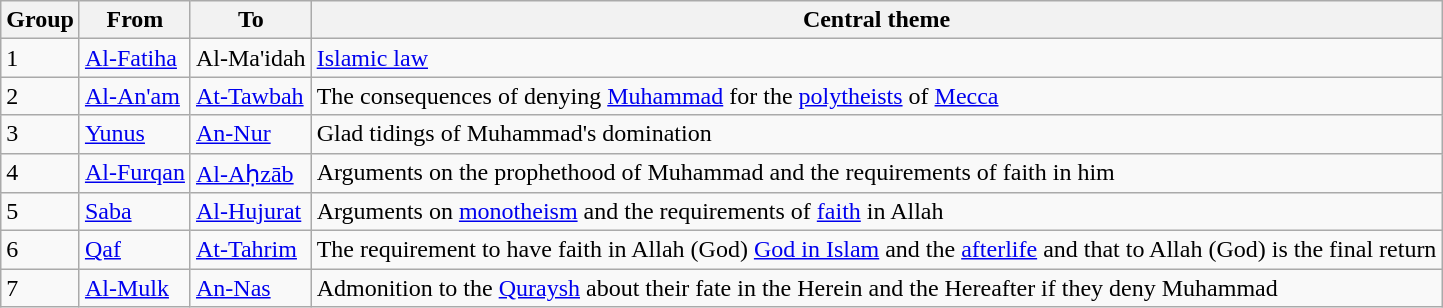<table class="wikitable">
<tr>
<th>Group</th>
<th>From</th>
<th>To</th>
<th>Central theme</th>
</tr>
<tr>
<td>1</td>
<td><a href='#'>Al-Fatiha</a> </td>
<td>Al-Ma'idah </td>
<td><a href='#'>Islamic law</a></td>
</tr>
<tr>
<td>2</td>
<td><a href='#'>Al-An'am</a> </td>
<td><a href='#'>At-Tawbah</a> </td>
<td>The consequences of denying <a href='#'>Muhammad</a> for the <a href='#'>polytheists</a> of <a href='#'>Mecca</a></td>
</tr>
<tr>
<td>3</td>
<td><a href='#'>Yunus</a> </td>
<td><a href='#'>An-Nur</a> </td>
<td>Glad tidings of Muhammad's domination</td>
</tr>
<tr>
<td>4</td>
<td><a href='#'>Al-Furqan</a> </td>
<td><a href='#'>Al-Aḥzāb</a> </td>
<td>Arguments on the prophethood of Muhammad and the requirements of faith in him</td>
</tr>
<tr>
<td>5</td>
<td><a href='#'>Saba</a> </td>
<td><a href='#'>Al-Hujurat</a> </td>
<td>Arguments on <a href='#'>monotheism</a> and the requirements of <a href='#'>faith</a> in Allah</td>
</tr>
<tr>
<td>6</td>
<td><a href='#'>Qaf</a> </td>
<td><a href='#'>At-Tahrim</a> </td>
<td>The requirement to have faith in Allah (God) <a href='#'>God in Islam</a> and the <a href='#'>afterlife</a> and that to Allah (God) is the final return</td>
</tr>
<tr>
<td>7</td>
<td><a href='#'>Al-Mulk</a> </td>
<td><a href='#'>An-Nas</a> </td>
<td>Admonition to the <a href='#'>Quraysh</a> about their fate in the Herein and the Hereafter if they deny Muhammad</td>
</tr>
</table>
